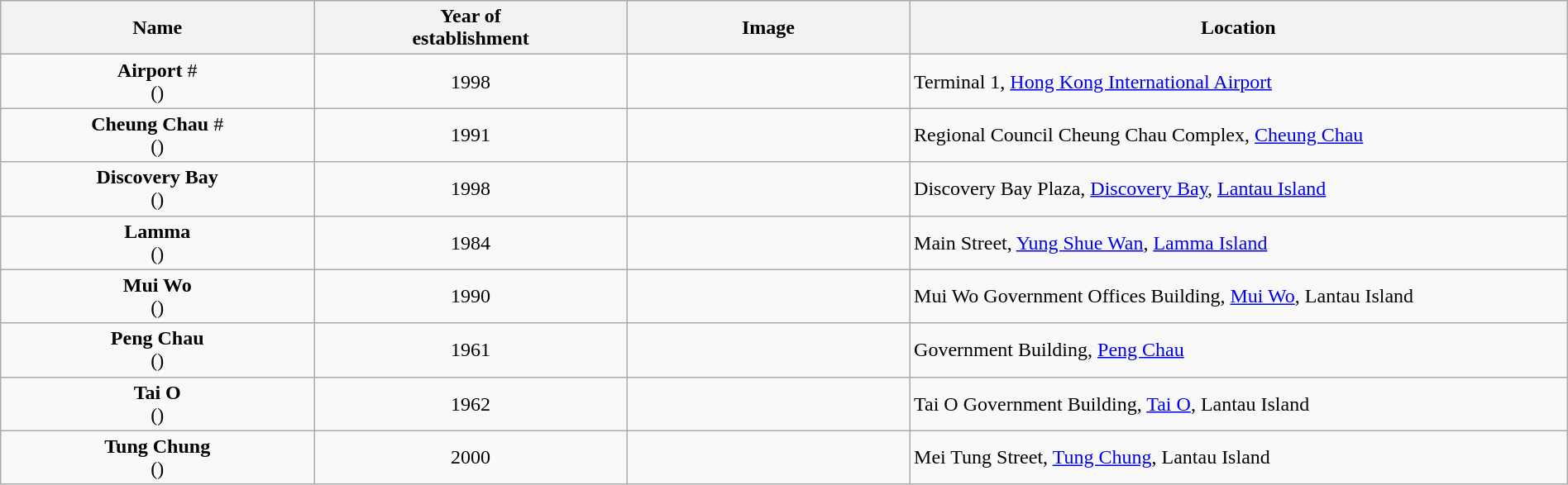<table class="wikitable" width="100%">
<tr>
<th width="20%">Name</th>
<th width="20%">Year of<br>establishment</th>
<th width="18%">Image</th>
<th width="42%">Location</th>
</tr>
<tr>
<td align="center"><strong>Airport</strong> #<br>()</td>
<td align="center">1998</td>
<td align="center"></td>
<td>Terminal 1, <a href='#'>Hong Kong International Airport</a></td>
</tr>
<tr>
<td align="center"><strong>Cheung Chau</strong> #<br>()</td>
<td align="center">1991</td>
<td align="center"></td>
<td>Regional Council Cheung Chau Complex, <a href='#'>Cheung Chau</a></td>
</tr>
<tr>
<td align="center"><strong>Discovery Bay</strong><br>()</td>
<td align="center">1998</td>
<td align="center"></td>
<td>Discovery Bay Plaza, <a href='#'>Discovery Bay</a>, <a href='#'>Lantau Island</a></td>
</tr>
<tr>
<td align="center"><strong>Lamma</strong><br>()</td>
<td align="center">1984</td>
<td align="center"></td>
<td>Main Street, <a href='#'>Yung Shue Wan</a>, <a href='#'>Lamma Island</a></td>
</tr>
<tr>
<td align="center"><strong>Mui Wo</strong><br>()</td>
<td align="center">1990</td>
<td align="center"></td>
<td>Mui Wo Government Offices Building, <a href='#'>Mui Wo</a>, Lantau Island</td>
</tr>
<tr>
<td align="center"><strong>Peng Chau</strong><br>()</td>
<td align="center">1961</td>
<td align="center"></td>
<td>Government Building, <a href='#'>Peng Chau</a></td>
</tr>
<tr>
<td align="center"><strong>Tai O</strong><br>()</td>
<td align="center">1962</td>
<td align="center"></td>
<td>Tai O Government Building, <a href='#'>Tai O</a>, Lantau Island</td>
</tr>
<tr>
<td align="center"><strong>Tung Chung</strong><br>()</td>
<td align="center">2000</td>
<td align="center"></td>
<td>Mei Tung Street, <a href='#'>Tung Chung</a>, Lantau Island</td>
</tr>
</table>
